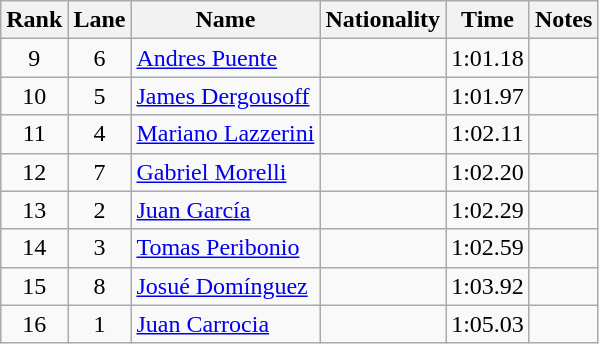<table class="wikitable sortable" style="text-align:center">
<tr>
<th>Rank</th>
<th>Lane</th>
<th>Name</th>
<th>Nationality</th>
<th>Time</th>
<th>Notes</th>
</tr>
<tr>
<td>9</td>
<td>6</td>
<td align="left"><a href='#'>Andres Puente</a></td>
<td align="left"></td>
<td>1:01.18</td>
<td></td>
</tr>
<tr>
<td>10</td>
<td>5</td>
<td align="left"><a href='#'>James Dergousoff</a></td>
<td align="left"></td>
<td>1:01.97</td>
<td></td>
</tr>
<tr>
<td>11</td>
<td>4</td>
<td align="left"><a href='#'>Mariano Lazzerini</a></td>
<td align="left"></td>
<td>1:02.11</td>
<td></td>
</tr>
<tr>
<td>12</td>
<td>7</td>
<td align="left"><a href='#'>Gabriel Morelli</a></td>
<td align="left"></td>
<td>1:02.20</td>
<td></td>
</tr>
<tr>
<td>13</td>
<td>2</td>
<td align="left"><a href='#'>Juan García</a></td>
<td align="left"></td>
<td>1:02.29</td>
<td></td>
</tr>
<tr>
<td>14</td>
<td>3</td>
<td align="left"><a href='#'>Tomas Peribonio</a></td>
<td align="left"></td>
<td>1:02.59</td>
<td></td>
</tr>
<tr>
<td>15</td>
<td>8</td>
<td align="left"><a href='#'>Josué Domínguez</a></td>
<td align="left"></td>
<td>1:03.92</td>
<td></td>
</tr>
<tr>
<td>16</td>
<td>1</td>
<td align="left"><a href='#'>Juan Carrocia</a></td>
<td align="left"></td>
<td>1:05.03</td>
<td></td>
</tr>
</table>
